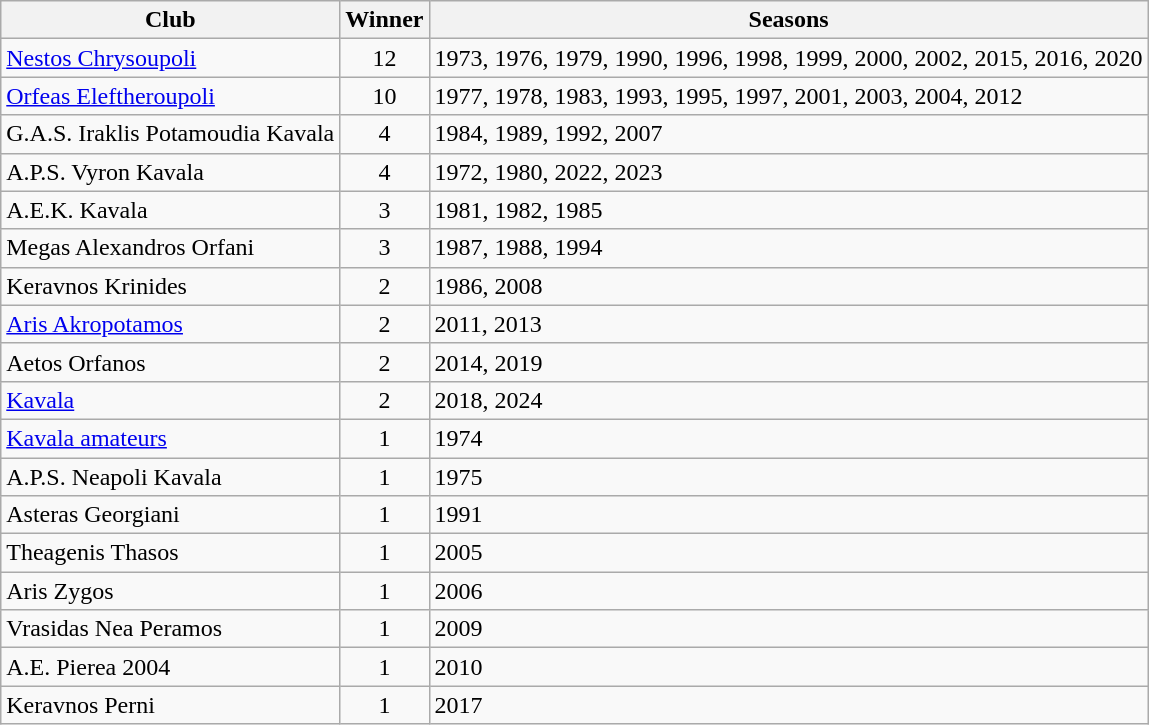<table class="wikitable">
<tr>
<th>Club</th>
<th>Winner</th>
<th>Seasons</th>
</tr>
<tr>
<td><a href='#'>Nestos Chrysoupoli</a></td>
<td align="center">12</td>
<td>1973, 1976, 1979, 1990, 1996, 1998, 1999, 2000, 2002, 2015, 2016, 2020</td>
</tr>
<tr>
<td><a href='#'>Orfeas Eleftheroupoli</a></td>
<td align="center">10</td>
<td>1977, 1978, 1983, 1993, 1995, 1997, 2001, 2003, 2004, 2012</td>
</tr>
<tr>
<td>G.A.S. Iraklis Potamoudia Kavala</td>
<td align="center">4</td>
<td>1984, 1989, 1992, 2007</td>
</tr>
<tr>
<td>A.P.S. Vyron Kavala</td>
<td align="center">4</td>
<td>1972, 1980, 2022, 2023</td>
</tr>
<tr>
<td>A.E.K. Kavala</td>
<td align="center">3</td>
<td>1981, 1982, 1985</td>
</tr>
<tr>
<td>Megas Alexandros Orfani</td>
<td align="center">3</td>
<td>1987, 1988, 1994</td>
</tr>
<tr>
<td>Keravnos Krinides</td>
<td align="center">2</td>
<td>1986, 2008</td>
</tr>
<tr>
<td><a href='#'>Aris Akropotamos</a></td>
<td align="center">2</td>
<td>2011, 2013</td>
</tr>
<tr>
<td>Aetos Orfanos</td>
<td align="center">2</td>
<td>2014, 2019</td>
</tr>
<tr>
<td><a href='#'>Kavala</a></td>
<td align="center">2</td>
<td>2018, 2024</td>
</tr>
<tr>
<td><a href='#'>Kavala amateurs</a></td>
<td align="center">1</td>
<td>1974</td>
</tr>
<tr>
<td>A.P.S. Neapoli Kavala</td>
<td align="center">1</td>
<td>1975</td>
</tr>
<tr>
<td>Asteras Georgiani</td>
<td align="center">1</td>
<td>1991</td>
</tr>
<tr>
<td>Theagenis Thasos</td>
<td align="center">1</td>
<td>2005</td>
</tr>
<tr>
<td>Aris Zygos</td>
<td align="center">1</td>
<td>2006</td>
</tr>
<tr>
<td>Vrasidas Nea Peramos</td>
<td align="center">1</td>
<td>2009</td>
</tr>
<tr>
<td>A.E. Pierea 2004</td>
<td align="center">1</td>
<td>2010</td>
</tr>
<tr>
<td>Keravnos Perni</td>
<td align="center">1</td>
<td>2017</td>
</tr>
</table>
